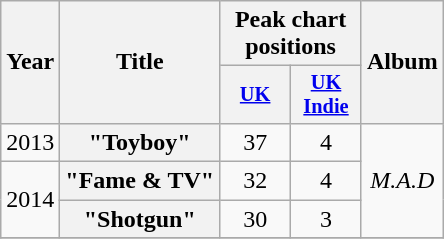<table class="wikitable plainrowheaders" style="text-align:center;">
<tr>
<th scope="col" rowspan="2">Year</th>
<th scope="col" rowspan="2">Title</th>
<th scope="col" colspan="2">Peak chart positions</th>
<th scope="col" rowspan="2">Album</th>
</tr>
<tr>
<th scope="col" style="width:3em;font-size:85%;"><a href='#'>UK</a><br></th>
<th scope="col" style="width:3em;font-size:85%;"><a href='#'>UK Indie</a><br></th>
</tr>
<tr>
<td>2013</td>
<th scope="row">"Toyboy"</th>
<td>37</td>
<td>4</td>
<td rowspan="3"><em>M.A.D</em></td>
</tr>
<tr>
<td rowspan="2">2014</td>
<th scope="row">"Fame & TV"</th>
<td>32</td>
<td>4</td>
</tr>
<tr>
<th scope="row">"Shotgun"</th>
<td>30</td>
<td>3</td>
</tr>
<tr>
</tr>
</table>
